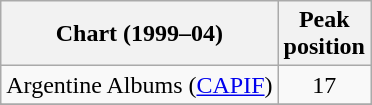<table class="wikitable sortable">
<tr>
<th scope="col">Chart (1999–04)</th>
<th scope="col">Peak<br>position</th>
</tr>
<tr>
<td>Argentine Albums (<a href='#'>CAPIF</a>)</td>
<td style="text-align:center;">17</td>
</tr>
<tr>
</tr>
<tr>
</tr>
<tr>
</tr>
<tr>
</tr>
</table>
